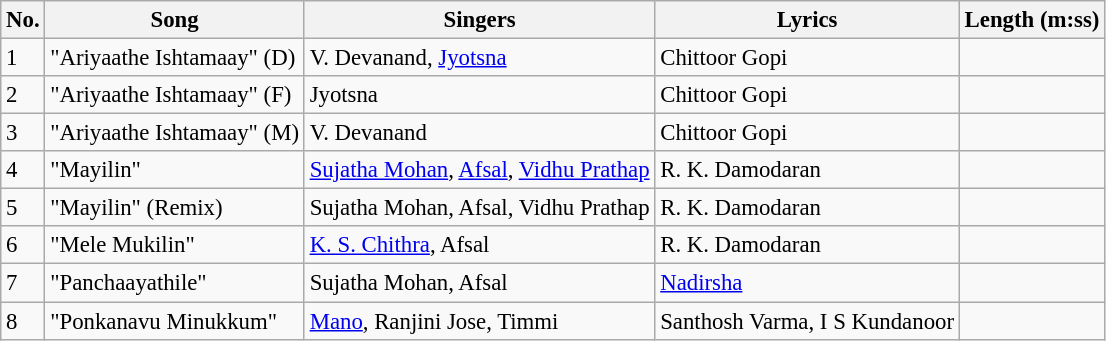<table class="wikitable" style="font-size:95%;">
<tr>
<th>No.</th>
<th>Song</th>
<th>Singers</th>
<th>Lyrics</th>
<th>Length (m:ss)</th>
</tr>
<tr>
<td>1</td>
<td>"Ariyaathe Ishtamaay" (D)</td>
<td>V. Devanand, <a href='#'>Jyotsna</a></td>
<td>Chittoor Gopi</td>
<td></td>
</tr>
<tr>
<td>2</td>
<td>"Ariyaathe Ishtamaay" (F)</td>
<td>Jyotsna</td>
<td>Chittoor Gopi</td>
<td></td>
</tr>
<tr>
<td>3</td>
<td>"Ariyaathe Ishtamaay" (M)</td>
<td>V. Devanand</td>
<td>Chittoor Gopi</td>
<td></td>
</tr>
<tr>
<td>4</td>
<td>"Mayilin"</td>
<td><a href='#'>Sujatha Mohan</a>, <a href='#'>Afsal</a>, <a href='#'>Vidhu Prathap</a></td>
<td>R. K. Damodaran</td>
<td></td>
</tr>
<tr>
<td>5</td>
<td>"Mayilin" (Remix)</td>
<td>Sujatha Mohan, Afsal, Vidhu Prathap</td>
<td>R. K. Damodaran</td>
<td></td>
</tr>
<tr>
<td>6</td>
<td>"Mele Mukilin"</td>
<td><a href='#'>K. S. Chithra</a>, Afsal</td>
<td>R. K. Damodaran</td>
<td></td>
</tr>
<tr>
<td>7</td>
<td>"Panchaayathile"</td>
<td>Sujatha Mohan, Afsal</td>
<td><a href='#'>Nadirsha</a></td>
<td></td>
</tr>
<tr>
<td>8</td>
<td>"Ponkanavu Minukkum"</td>
<td><a href='#'>Mano</a>, Ranjini Jose, Timmi</td>
<td>Santhosh Varma, I S Kundanoor</td>
<td></td>
</tr>
</table>
